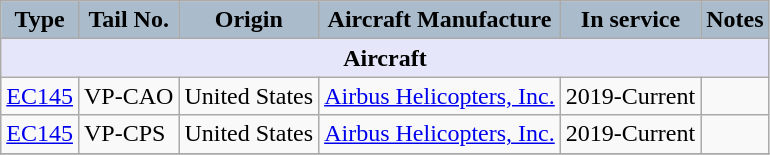<table class="wikitable">
<tr>
<th style="text-align:center; background:#aabccc;">Type</th>
<th style="text-align:center; background:#aabccc;">Tail No.</th>
<th style="text-align:center; background:#aabccc;">Origin</th>
<th style="text-align:center; background:#aabccc;">Aircraft Manufacture</th>
<th style="text-align:center; background:#aabccc;">In service</th>
<th style="text-align:center; background:#aabccc;">Notes</th>
</tr>
<tr>
<th colspan="6" style="background: lavender;">Aircraft</th>
</tr>
<tr>
<td><a href='#'>EC145</a></td>
<td>VP-CAO</td>
<td>United States</td>
<td><a href='#'>Airbus Helicopters, Inc.</a></td>
<td>2019-Current</td>
<td></td>
</tr>
<tr>
<td><a href='#'>EC145</a></td>
<td>VP-CPS</td>
<td>United States</td>
<td><a href='#'>Airbus Helicopters, Inc.</a></td>
<td>2019-Current</td>
<td></td>
</tr>
<tr>
</tr>
</table>
